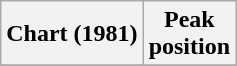<table class="wikitable plainrowheaders sortable" style="text-align:center;">
<tr>
<th scope="col">Chart (1981)</th>
<th scope="col">Peak<br>position</th>
</tr>
<tr>
</tr>
</table>
